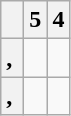<table class="wikitable">
<tr ---- valign="center">
<th></th>
<th>5</th>
<th>4</th>
</tr>
<tr ---- valign="center" align="center">
<th>, </th>
<td></td>
<td></td>
</tr>
<tr ---- valign="center" align="center">
<th>, </th>
<td></td>
<td></td>
</tr>
</table>
